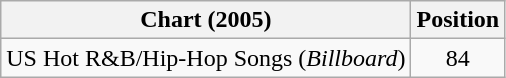<table class="wikitable">
<tr>
<th>Chart (2005)</th>
<th>Position</th>
</tr>
<tr>
<td>US Hot R&B/Hip-Hop Songs (<em>Billboard</em>)</td>
<td align="center">84</td>
</tr>
</table>
